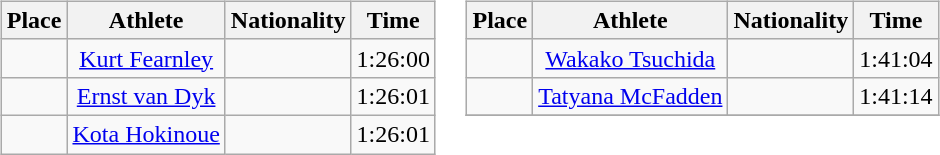<table>
<tr valign=top>
<td><br><table class="wikitable sortable">
<tr>
<th>Place</th>
<th>Athlete</th>
<th>Nationality</th>
<th>Time</th>
</tr>
<tr align=center>
<td></td>
<td><a href='#'>Kurt Fearnley</a></td>
<td align=left></td>
<td>1:26:00</td>
</tr>
<tr align=center>
<td></td>
<td><a href='#'>Ernst van Dyk</a></td>
<td align=left></td>
<td>1:26:01</td>
</tr>
<tr align=center>
<td></td>
<td><a href='#'>Kota Hokinoue</a></td>
<td align=left></td>
<td>1:26:01</td>
</tr>
</table>
</td>
<td><br><table class="wikitable sortable">
<tr>
<th>Place</th>
<th>Athlete</th>
<th>Nationality</th>
<th>Time</th>
</tr>
<tr align=center>
<td></td>
<td><a href='#'>Wakako Tsuchida</a></td>
<td align=left></td>
<td>1:41:04</td>
</tr>
<tr align=center>
<td></td>
<td><a href='#'>Tatyana McFadden</a></td>
<td align=left></td>
<td>1:41:14</td>
</tr>
<tr align=center>
</tr>
</table>
</td>
</tr>
</table>
